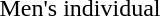<table>
<tr>
<td>Men's individual<br></td>
<td></td>
<td></td>
<td></td>
</tr>
<tr>
<td><br></td>
<td></td>
<td></td>
<td></td>
</tr>
</table>
